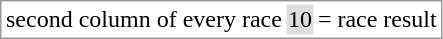<table border="0" style="border: 1px solid #999; background-color:white; text-align:center">
<tr>
<td>second column of every race</td>
<td style="background:#DFDDDF;">10</td>
<td>= race result</td>
</tr>
</table>
